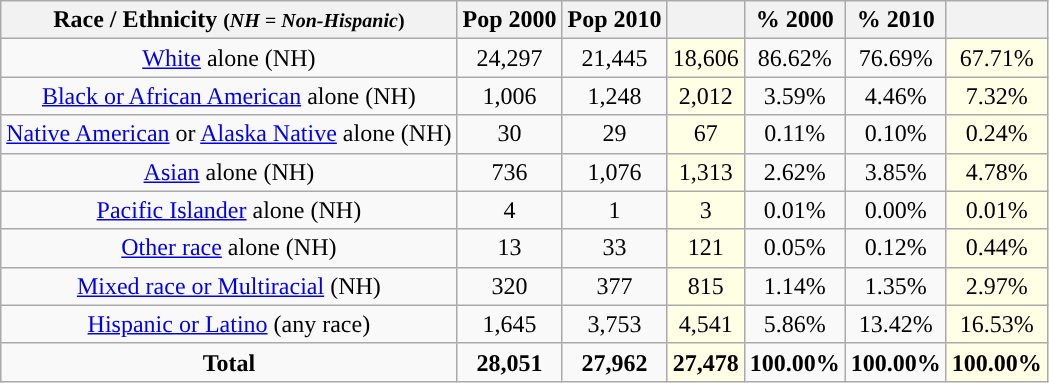<table class="wikitable" style="text-align:center;">
<tr>
<th>Race / Ethnicity <small>(<em>NH = Non-Hispanic</em>)</small></th>
<th>Pop 2000</th>
<th>Pop 2010</th>
<th></th>
<th>% 2000</th>
<th>% 2010</th>
<th></th>
</tr>
<tr>
<td><a href='#'>White</a> alone (NH)</td>
<td>24,297</td>
<td>21,445</td>
<td style='background: #ffffe6;'>18,606</td>
<td>86.62%</td>
<td>76.69%</td>
<td style='background: #ffffe6;'>67.71%</td>
</tr>
<tr>
<td><a href='#'>Black or African American</a> alone (NH)</td>
<td>1,006</td>
<td>1,248</td>
<td style='background: #ffffe6;'>2,012</td>
<td>3.59%</td>
<td>4.46%</td>
<td style='background: #ffffe6;'>7.32%</td>
</tr>
<tr>
<td><a href='#'>Native American</a> or <a href='#'>Alaska Native</a> alone (NH)</td>
<td>30</td>
<td>29</td>
<td style='background: #ffffe6;'>67</td>
<td>0.11%</td>
<td>0.10%</td>
<td style='background: #ffffe6;'>0.24%</td>
</tr>
<tr>
<td><a href='#'>Asian</a> alone (NH)</td>
<td>736</td>
<td>1,076</td>
<td style='background: #ffffe6;'>1,313</td>
<td>2.62%</td>
<td>3.85%</td>
<td style='background: #ffffe6;'>4.78%</td>
</tr>
<tr>
<td><a href='#'>Pacific Islander</a> alone (NH)</td>
<td>4</td>
<td>1</td>
<td style='background: #ffffe6;'>3</td>
<td>0.01%</td>
<td>0.00%</td>
<td style='background: #ffffe6;'>0.01%</td>
</tr>
<tr>
<td><a href='#'>Other race</a> alone (NH)</td>
<td>13</td>
<td>33</td>
<td style='background: #ffffe6;'>121</td>
<td>0.05%</td>
<td>0.12%</td>
<td style='background: #ffffe6;'>0.44%</td>
</tr>
<tr>
<td><a href='#'>Mixed race or Multiracial</a> (NH)</td>
<td>320</td>
<td>377</td>
<td style='background: #ffffe6;'>815</td>
<td>1.14%</td>
<td>1.35%</td>
<td style='background: #ffffe6;'>2.97%</td>
</tr>
<tr>
<td><a href='#'>Hispanic or Latino</a> (any race)</td>
<td>1,645</td>
<td>3,753</td>
<td style='background: #ffffe6;'>4,541</td>
<td>5.86%</td>
<td>13.42%</td>
<td style='background: #ffffe6;'>16.53%</td>
</tr>
<tr>
<td><strong>Total</strong></td>
<td><strong>28,051</strong></td>
<td><strong>27,962</strong></td>
<td style='background: #ffffe6;'><strong>27,478</strong></td>
<td><strong>100.00%</strong></td>
<td><strong>100.00%</strong></td>
<td style='background: #ffffe6;'><strong>100.00%</strong></td>
</tr>
</table>
